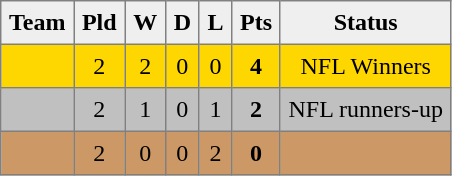<table style=border-collapse:collapse border=1 cellspacing=0 cellpadding=5>
<tr align=center bgcolor=#efefef>
<th>Team</th>
<th>Pld</th>
<th>W</th>
<th>D</th>
<th>L</th>
<th>Pts</th>
<th>Status</th>
</tr>
<tr align=center style="background:gold;">
<td style="text-align:left;"> </td>
<td>2</td>
<td>2</td>
<td>0</td>
<td>0</td>
<td><strong>4</strong></td>
<td rowspan=1>NFL Winners</td>
</tr>
<tr align=center style="background:silver;">
<td style="text-align:left;"> </td>
<td>2</td>
<td>1</td>
<td>0</td>
<td>1</td>
<td><strong>2</strong></td>
<td rowspan=1>NFL runners-up</td>
</tr>
<tr align=center style="background:#c96;">
<td style="text-align:left;"> </td>
<td>2</td>
<td>0</td>
<td>0</td>
<td>2</td>
<td><strong>0</strong></td>
<td rowspan=1></td>
</tr>
</table>
